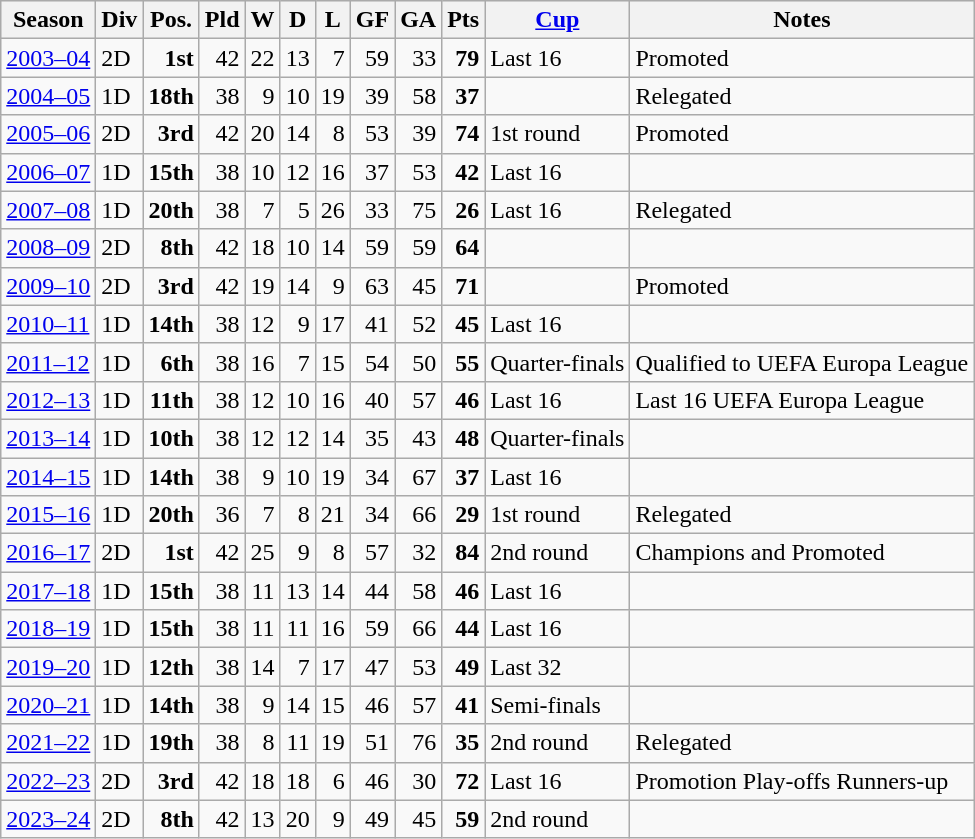<table class="wikitable">
<tr style="background:#efefef;">
<th>Season</th>
<th>Div</th>
<th>Pos.</th>
<th>Pld</th>
<th>W</th>
<th>D</th>
<th>L</th>
<th>GF</th>
<th>GA</th>
<th>Pts</th>
<th><a href='#'>Cup</a></th>
<th>Notes</th>
</tr>
<tr>
<td><a href='#'>2003–04</a></td>
<td>2D</td>
<td align=right><strong>1st</strong></td>
<td align=right>42</td>
<td align=right>22</td>
<td align=right>13</td>
<td align=right>7</td>
<td align=right>59</td>
<td align=right>33</td>
<td align=right><strong>79</strong></td>
<td>Last 16</td>
<td>Promoted</td>
</tr>
<tr>
<td><a href='#'>2004–05</a></td>
<td>1D</td>
<td align=right><strong>18th</strong></td>
<td align=right>38</td>
<td align=right>9</td>
<td align=right>10</td>
<td align=right>19</td>
<td align=right>39</td>
<td align=right>58</td>
<td align=right><strong>37</strong></td>
<td></td>
<td>Relegated</td>
</tr>
<tr>
<td><a href='#'>2005–06</a></td>
<td>2D</td>
<td align=right><strong>3rd</strong></td>
<td align=right>42</td>
<td align=right>20</td>
<td align=right>14</td>
<td align=right>8</td>
<td align=right>53</td>
<td align=right>39</td>
<td align=right><strong>74</strong></td>
<td>1st round</td>
<td>Promoted</td>
</tr>
<tr>
<td><a href='#'>2006–07</a></td>
<td>1D</td>
<td align=right><strong>15th</strong></td>
<td align=right>38</td>
<td align=right>10</td>
<td align=right>12</td>
<td align=right>16</td>
<td align=right>37</td>
<td align=right>53</td>
<td align=right><strong>42</strong></td>
<td>Last 16</td>
<td></td>
</tr>
<tr>
<td><a href='#'>2007–08</a></td>
<td>1D</td>
<td align=right><strong>20th</strong></td>
<td align=right>38</td>
<td align=right>7</td>
<td align=right>5</td>
<td align=right>26</td>
<td align=right>33</td>
<td align=right>75</td>
<td align=right><strong>26</strong></td>
<td>Last 16</td>
<td>Relegated</td>
</tr>
<tr>
<td><a href='#'>2008–09</a></td>
<td>2D</td>
<td align=right><strong>8th</strong></td>
<td align=right>42</td>
<td align=right>18</td>
<td align=right>10</td>
<td align=right>14</td>
<td align=right>59</td>
<td align=right>59</td>
<td align=right><strong>64</strong></td>
<td></td>
<td></td>
</tr>
<tr>
<td><a href='#'>2009–10</a></td>
<td>2D</td>
<td align=right><strong>3rd</strong></td>
<td align=right>42</td>
<td align=right>19</td>
<td align=right>14</td>
<td align=right>9</td>
<td align=right>63</td>
<td align=right>45</td>
<td align=right><strong>71</strong></td>
<td></td>
<td>Promoted</td>
</tr>
<tr>
<td><a href='#'>2010–11</a></td>
<td>1D</td>
<td align=right><strong>14th</strong></td>
<td align=right>38</td>
<td align=right>12</td>
<td align=right>9</td>
<td align=right>17</td>
<td align=right>41</td>
<td align=right>52</td>
<td align=right><strong>45</strong></td>
<td>Last 16</td>
<td></td>
</tr>
<tr>
<td><a href='#'>2011–12</a></td>
<td>1D</td>
<td align=right><strong>6th</strong></td>
<td align=right>38</td>
<td align=right>16</td>
<td align=right>7</td>
<td align=right>15</td>
<td align=right>54</td>
<td align=right>50</td>
<td align=right><strong>55</strong></td>
<td>Quarter-finals</td>
<td>Qualified to UEFA Europa League</td>
</tr>
<tr>
<td><a href='#'>2012–13</a></td>
<td>1D</td>
<td align=right><strong>11th</strong></td>
<td align=right>38</td>
<td align=right>12</td>
<td align=right>10</td>
<td align=right>16</td>
<td align=right>40</td>
<td align=right>57</td>
<td align=right><strong>46</strong></td>
<td>Last 16</td>
<td>Last 16 UEFA Europa League</td>
</tr>
<tr>
<td><a href='#'>2013–14</a></td>
<td>1D</td>
<td align=right><strong>10th</strong></td>
<td align=right>38</td>
<td align=right>12</td>
<td align=right>12</td>
<td align=right>14</td>
<td align=right>35</td>
<td align=right>43</td>
<td align=right><strong>48</strong></td>
<td>Quarter-finals</td>
<td></td>
</tr>
<tr>
<td><a href='#'>2014–15</a></td>
<td>1D</td>
<td align=right><strong>14th</strong></td>
<td align=right>38</td>
<td align=right>9</td>
<td align=right>10</td>
<td align=right>19</td>
<td align=right>34</td>
<td align=right>67</td>
<td align=right><strong>37</strong></td>
<td>Last 16</td>
<td></td>
</tr>
<tr>
<td><a href='#'>2015–16</a></td>
<td>1D</td>
<td align=right><strong>20th</strong></td>
<td align=right>36</td>
<td align=right>7</td>
<td align=right>8</td>
<td align=right>21</td>
<td align=right>34</td>
<td align=right>66</td>
<td align=right><strong>29</strong></td>
<td>1st round</td>
<td>Relegated</td>
</tr>
<tr>
<td><a href='#'>2016–17</a></td>
<td>2D</td>
<td align=right><strong>1st</strong></td>
<td align=right>42</td>
<td align=right>25</td>
<td align=right>9</td>
<td align=right>8</td>
<td align=right>57</td>
<td align=right>32</td>
<td align=right><strong>84</strong></td>
<td>2nd round</td>
<td>Champions and Promoted</td>
</tr>
<tr>
<td><a href='#'>2017–18</a></td>
<td>1D</td>
<td align=right><strong>15th</strong></td>
<td align=right>38</td>
<td align=right>11</td>
<td align=right>13</td>
<td align=right>14</td>
<td align=right>44</td>
<td align=right>58</td>
<td align=right><strong>46</strong></td>
<td>Last 16</td>
<td></td>
</tr>
<tr>
<td><a href='#'>2018–19</a></td>
<td>1D</td>
<td align=right><strong>15th</strong></td>
<td align=right>38</td>
<td align=right>11</td>
<td align=right>11</td>
<td align=right>16</td>
<td align=right>59</td>
<td align=right>66</td>
<td align=right><strong>44</strong></td>
<td>Last 16</td>
<td></td>
</tr>
<tr>
<td><a href='#'>2019–20</a></td>
<td>1D</td>
<td align=right><strong>12th</strong></td>
<td align=right>38</td>
<td align=right>14</td>
<td align=right>7</td>
<td align=right>17</td>
<td align=right>47</td>
<td align=right>53</td>
<td align=right><strong>49</strong></td>
<td>Last 32</td>
<td></td>
</tr>
<tr>
<td><a href='#'>2020–21</a></td>
<td>1D</td>
<td align=right><strong>14th</strong></td>
<td align=right>38</td>
<td align=right>9</td>
<td align=right>14</td>
<td align=right>15</td>
<td align=right>46</td>
<td align=right>57</td>
<td align=right><strong>41</strong></td>
<td>Semi-finals</td>
<td></td>
</tr>
<tr>
<td><a href='#'>2021–22</a></td>
<td>1D</td>
<td align=right><strong>19th</strong></td>
<td align=right>38</td>
<td align=right>8</td>
<td align=right>11</td>
<td align=right>19</td>
<td align=right>51</td>
<td align=right>76</td>
<td align=right><strong>35</strong></td>
<td>2nd round</td>
<td>Relegated</td>
</tr>
<tr>
<td><a href='#'>2022–23</a></td>
<td>2D</td>
<td align=right><strong>3rd</strong></td>
<td align=right>42</td>
<td align=right>18</td>
<td align=right>18</td>
<td align=right>6</td>
<td align=right>46</td>
<td align=right>30</td>
<td align=right><strong>72</strong></td>
<td>Last 16</td>
<td>Promotion Play-offs Runners-up</td>
</tr>
<tr>
<td><a href='#'>2023–24</a></td>
<td>2D</td>
<td align=right><strong>8th</strong></td>
<td align=right>42</td>
<td align=right>13</td>
<td align=right>20</td>
<td align=right>9</td>
<td align=right>49</td>
<td align=right>45</td>
<td align=right><strong>59</strong></td>
<td>2nd round</td>
<td></td>
</tr>
</table>
